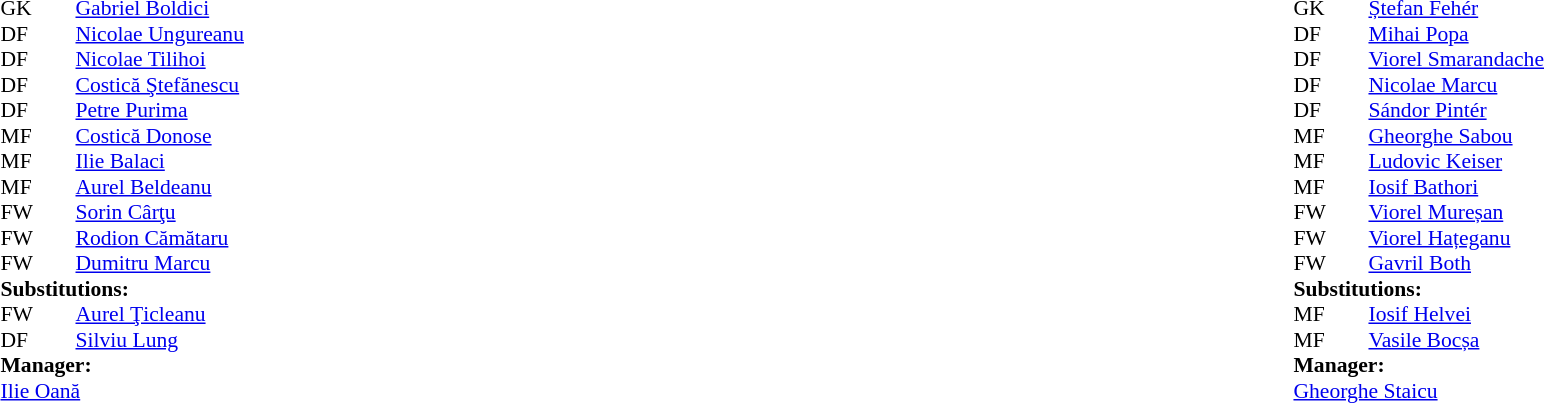<table style="width:100%;">
<tr>
<td style="vertical-align:top; width:50%;"><br><table style="font-size: 90%" cellspacing="0" cellpadding="0">
<tr>
<th width=25></th>
<th width=25></th>
</tr>
<tr>
<td>GK</td>
<td></td>
<td> <a href='#'>Gabriel Boldici</a> </td>
</tr>
<tr>
<td>DF</td>
<td></td>
<td> <a href='#'>Nicolae Ungureanu</a></td>
</tr>
<tr>
<td>DF</td>
<td></td>
<td> <a href='#'>Nicolae Tilihoi</a></td>
</tr>
<tr>
<td>DF</td>
<td></td>
<td> <a href='#'>Costică Ştefănescu</a></td>
</tr>
<tr>
<td>DF</td>
<td></td>
<td> <a href='#'>Petre Purima</a></td>
</tr>
<tr>
<td>MF</td>
<td></td>
<td> <a href='#'>Costică Donose</a></td>
</tr>
<tr>
<td>MF</td>
<td></td>
<td> <a href='#'>Ilie Balaci</a> </td>
</tr>
<tr>
<td>MF</td>
<td></td>
<td> <a href='#'>Aurel Beldeanu</a></td>
</tr>
<tr>
<td>FW</td>
<td></td>
<td> <a href='#'>Sorin Cârţu</a></td>
</tr>
<tr>
<td>FW</td>
<td></td>
<td> <a href='#'>Rodion Cămătaru</a></td>
</tr>
<tr>
<td>FW</td>
<td></td>
<td> <a href='#'>Dumitru Marcu</a></td>
</tr>
<tr>
<td colspan=3><strong>Substitutions:</strong></td>
</tr>
<tr>
<td>FW</td>
<td></td>
<td> <a href='#'>Aurel Ţicleanu</a> </td>
</tr>
<tr>
<td>DF</td>
<td></td>
<td> <a href='#'>Silviu Lung</a> </td>
</tr>
<tr>
<td colspan=3><strong>Manager:</strong></td>
</tr>
<tr>
<td colspan=4> <a href='#'>Ilie Oană</a></td>
</tr>
</table>
</td>
<td valign="top"></td>
<td style="vertical-align:top; width:50%;"><br><table cellspacing="0" cellpadding="0" style="font-size:90%; margin:auto;">
<tr>
<th width=25></th>
<th width=25></th>
</tr>
<tr>
<td>GK</td>
<td></td>
<td> <a href='#'>Ștefan Fehér</a></td>
</tr>
<tr>
<td>DF</td>
<td></td>
<td> <a href='#'>Mihai Popa</a></td>
</tr>
<tr>
<td>DF</td>
<td></td>
<td> <a href='#'>Viorel Smarandache</a></td>
</tr>
<tr>
<td>DF</td>
<td></td>
<td> <a href='#'>Nicolae Marcu</a></td>
</tr>
<tr>
<td>DF</td>
<td></td>
<td> <a href='#'>Sándor Pintér</a></td>
</tr>
<tr>
<td>MF</td>
<td></td>
<td> <a href='#'>Gheorghe Sabou</a> </td>
</tr>
<tr>
<td>MF</td>
<td></td>
<td> <a href='#'>Ludovic Keiser</a></td>
</tr>
<tr>
<td>MF</td>
<td></td>
<td> <a href='#'>Iosif Bathori</a></td>
</tr>
<tr>
<td>FW</td>
<td></td>
<td> <a href='#'>Viorel Mureșan</a></td>
</tr>
<tr>
<td>FW</td>
<td></td>
<td> <a href='#'>Viorel Hațeganu</a></td>
</tr>
<tr>
<td>FW</td>
<td></td>
<td> <a href='#'>Gavril Both</a> </td>
</tr>
<tr>
<td colspan=3><strong>Substitutions:</strong></td>
</tr>
<tr>
<td>MF</td>
<td></td>
<td> <a href='#'>Iosif Helvei</a> </td>
</tr>
<tr>
<td>MF</td>
<td></td>
<td> <a href='#'>Vasile Bocșa</a> </td>
</tr>
<tr>
<td colspan=3><strong>Manager:</strong></td>
</tr>
<tr>
<td colspan=4> <a href='#'>Gheorghe Staicu</a></td>
</tr>
</table>
</td>
</tr>
</table>
